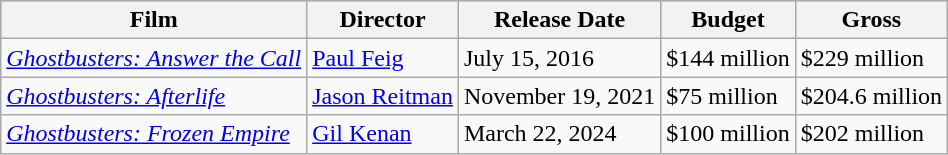<table class="wikitable">
<tr style="background:#b0c4de; text-align:center;">
<th>Film</th>
<th>Director</th>
<th>Release Date</th>
<th>Budget</th>
<th>Gross</th>
</tr>
<tr>
<td><em><a href='#'>Ghostbusters: Answer the Call</a></em></td>
<td><a href='#'>Paul Feig</a></td>
<td>July 15, 2016</td>
<td>$144 million</td>
<td>$229 million</td>
</tr>
<tr>
<td><em><a href='#'>Ghostbusters: Afterlife</a></em></td>
<td><a href='#'>Jason Reitman</a></td>
<td>November 19, 2021</td>
<td>$75 million</td>
<td>$204.6 million</td>
</tr>
<tr>
<td><em><a href='#'>Ghostbusters: Frozen Empire</a></em></td>
<td><a href='#'>Gil Kenan</a></td>
<td>March 22, 2024</td>
<td>$100 million</td>
<td>$202 million</td>
</tr>
</table>
